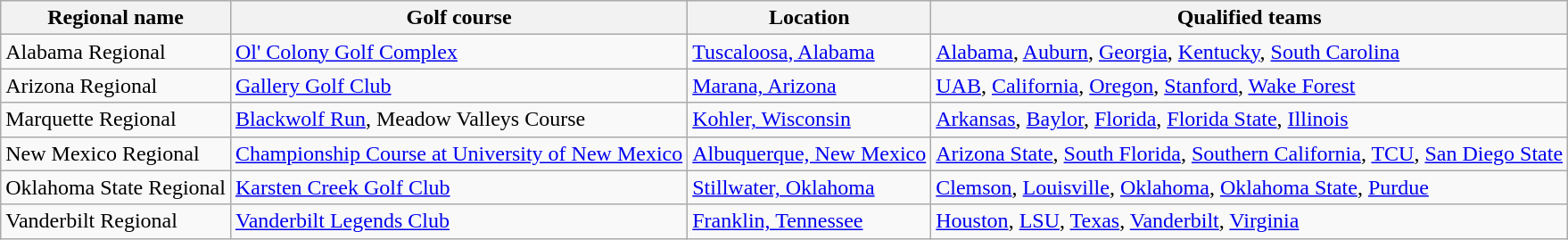<table class="wikitable">
<tr>
<th>Regional name</th>
<th>Golf course</th>
<th>Location</th>
<th>Qualified teams</th>
</tr>
<tr>
<td>Alabama Regional</td>
<td><a href='#'>Ol' Colony Golf Complex</a></td>
<td><a href='#'>Tuscaloosa, Alabama</a></td>
<td><a href='#'>Alabama</a>, <a href='#'>Auburn</a>, <a href='#'>Georgia</a>, <a href='#'>Kentucky</a>, <a href='#'>South Carolina</a></td>
</tr>
<tr>
<td>Arizona Regional</td>
<td><a href='#'>Gallery Golf Club</a></td>
<td><a href='#'>Marana, Arizona</a></td>
<td><a href='#'>UAB</a>, <a href='#'>California</a>, <a href='#'>Oregon</a>, <a href='#'>Stanford</a>, <a href='#'>Wake Forest</a></td>
</tr>
<tr>
<td>Marquette Regional</td>
<td><a href='#'>Blackwolf Run</a>, Meadow Valleys Course</td>
<td><a href='#'>Kohler, Wisconsin</a></td>
<td><a href='#'>Arkansas</a>, <a href='#'>Baylor</a>, <a href='#'>Florida</a>, <a href='#'>Florida State</a>, <a href='#'>Illinois</a></td>
</tr>
<tr>
<td>New Mexico Regional</td>
<td><a href='#'>Championship Course at University of New Mexico</a></td>
<td><a href='#'>Albuquerque, New Mexico</a></td>
<td><a href='#'>Arizona State</a>, <a href='#'>South Florida</a>, <a href='#'>Southern California</a>, <a href='#'>TCU</a>, <a href='#'>San Diego State</a></td>
</tr>
<tr>
<td>Oklahoma State Regional</td>
<td><a href='#'>Karsten Creek Golf Club</a></td>
<td><a href='#'>Stillwater, Oklahoma</a></td>
<td><a href='#'>Clemson</a>, <a href='#'>Louisville</a>, <a href='#'>Oklahoma</a>, <a href='#'>Oklahoma State</a>, <a href='#'>Purdue</a></td>
</tr>
<tr>
<td>Vanderbilt Regional</td>
<td><a href='#'>Vanderbilt Legends Club</a></td>
<td><a href='#'>Franklin, Tennessee</a></td>
<td><a href='#'>Houston</a>, <a href='#'>LSU</a>, <a href='#'>Texas</a>, <a href='#'>Vanderbilt</a>, <a href='#'>Virginia</a></td>
</tr>
</table>
